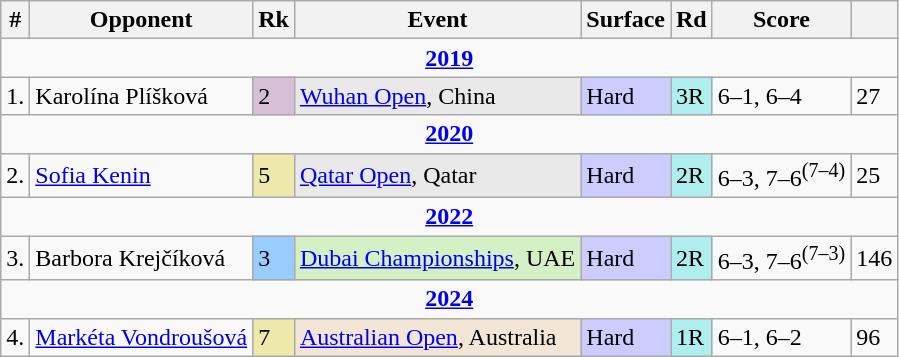<table class="wikitable sortable">
<tr>
<th>#</th>
<th>Opponent</th>
<th>Rk</th>
<th>Event</th>
<th>Surface</th>
<th>Rd</th>
<th class="unsortable">Score</th>
<th></th>
</tr>
<tr>
<td colspan="8" align=center><strong><a href='#'>2019</a></strong></td>
</tr>
<tr>
<td>1.</td>
<td> Karolína Plíšková</td>
<td bgcolor="thistle">2</td>
<td bgcolor="#e9e9e9"><a href='#'>Wuhan Open</a>, China</td>
<td bgcolor="#ccf">Hard</td>
<td bgcolor="afeeee">3R</td>
<td>6–1, 6–4</td>
<td>27</td>
</tr>
<tr>
<td colspan="8" align=center><strong><a href='#'>2020</a></strong></td>
</tr>
<tr>
<td>2.</td>
<td> <a href='#'>Sofia Kenin</a></td>
<td bgcolor="#eee8aa">5</td>
<td bgcolor="#e9e9e9"><a href='#'>Qatar Open</a>, Qatar</td>
<td bgcolor="#ccf">Hard</td>
<td bgcolor="afeeee">2R</td>
<td>6–3, 7–6<sup>(7–4)</sup></td>
<td>25</td>
</tr>
<tr>
<td colspan="8" align=center><strong><a href='#'>2022</a></strong></td>
</tr>
<tr>
<td>3.</td>
<td> Barbora Krejčíková</td>
<td bgcolor="#9cf">3</td>
<td bgcolor="#d4f1c5"><a href='#'>Dubai Championships</a>, UAE</td>
<td bgcolor="#ccf">Hard</td>
<td bgcolor="afeeee">2R</td>
<td>6–3, 7–6<sup>(7–3)</sup></td>
<td>146</td>
</tr>
<tr>
<td colspan="8" align=center><strong><a href='#'>2024</a></strong></td>
</tr>
<tr>
<td>4.</td>
<td> <a href='#'>Markéta Vondroušová</a></td>
<td bgcolor="#eee8aa">7</td>
<td bgcolor="#f3e6d7"><a href='#'>Australian Open</a>, Australia</td>
<td bgcolor="#ccf">Hard</td>
<td bgcolor="afeeee">1R</td>
<td>6–1, 6–2</td>
<td>96</td>
</tr>
</table>
